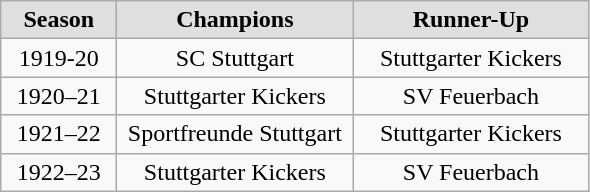<table class="wikitable">
<tr align="center" style="background:#dfdfdf">
<td width="70"><strong>Season</strong></td>
<td width="150"><strong>Champions</strong></td>
<td width="150"><strong>Runner-Up</strong></td>
</tr>
<tr align="center">
<td>1919-20</td>
<td>SC Stuttgart</td>
<td>Stuttgarter Kickers</td>
</tr>
<tr align="center">
<td>1920–21</td>
<td>Stuttgarter Kickers</td>
<td>SV Feuerbach</td>
</tr>
<tr align="center">
<td>1921–22</td>
<td>Sportfreunde Stuttgart</td>
<td>Stuttgarter Kickers</td>
</tr>
<tr align="center">
<td>1922–23</td>
<td>Stuttgarter Kickers</td>
<td>SV Feuerbach</td>
</tr>
</table>
